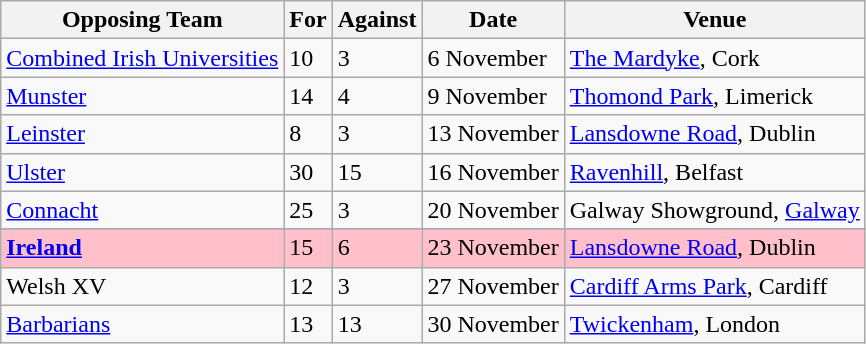<table class="wikitable">
<tr>
<th>Opposing Team</th>
<th>For</th>
<th>Against</th>
<th>Date</th>
<th>Venue</th>
</tr>
<tr>
<td><a href='#'>Combined Irish Universities</a></td>
<td>10</td>
<td>3</td>
<td>6 November</td>
<td><a href='#'>The Mardyke</a>, Cork</td>
</tr>
<tr>
<td><a href='#'>Munster</a></td>
<td>14</td>
<td>4</td>
<td>9 November</td>
<td><a href='#'>Thomond Park</a>, Limerick</td>
</tr>
<tr>
<td><a href='#'>Leinster</a></td>
<td>8</td>
<td>3</td>
<td>13 November</td>
<td><a href='#'>Lansdowne Road</a>, Dublin</td>
</tr>
<tr>
<td><a href='#'>Ulster</a></td>
<td>30</td>
<td>15</td>
<td>16 November</td>
<td><a href='#'>Ravenhill</a>, Belfast</td>
</tr>
<tr>
<td><a href='#'>Connacht</a></td>
<td>25</td>
<td>3</td>
<td>20 November</td>
<td>Galway Showground, <a href='#'>Galway</a></td>
</tr>
<tr>
</tr>
<tr style="background:pink">
<td><strong><a href='#'>Ireland</a></strong></td>
<td>15</td>
<td>6</td>
<td>23 November</td>
<td><a href='#'>Lansdowne Road</a>, Dublin</td>
</tr>
<tr>
<td>Welsh XV</td>
<td>12</td>
<td>3</td>
<td>27 November</td>
<td><a href='#'>Cardiff Arms Park</a>, Cardiff</td>
</tr>
<tr>
<td><a href='#'>Barbarians</a></td>
<td>13</td>
<td>13</td>
<td>30 November</td>
<td><a href='#'>Twickenham</a>, London</td>
</tr>
</table>
